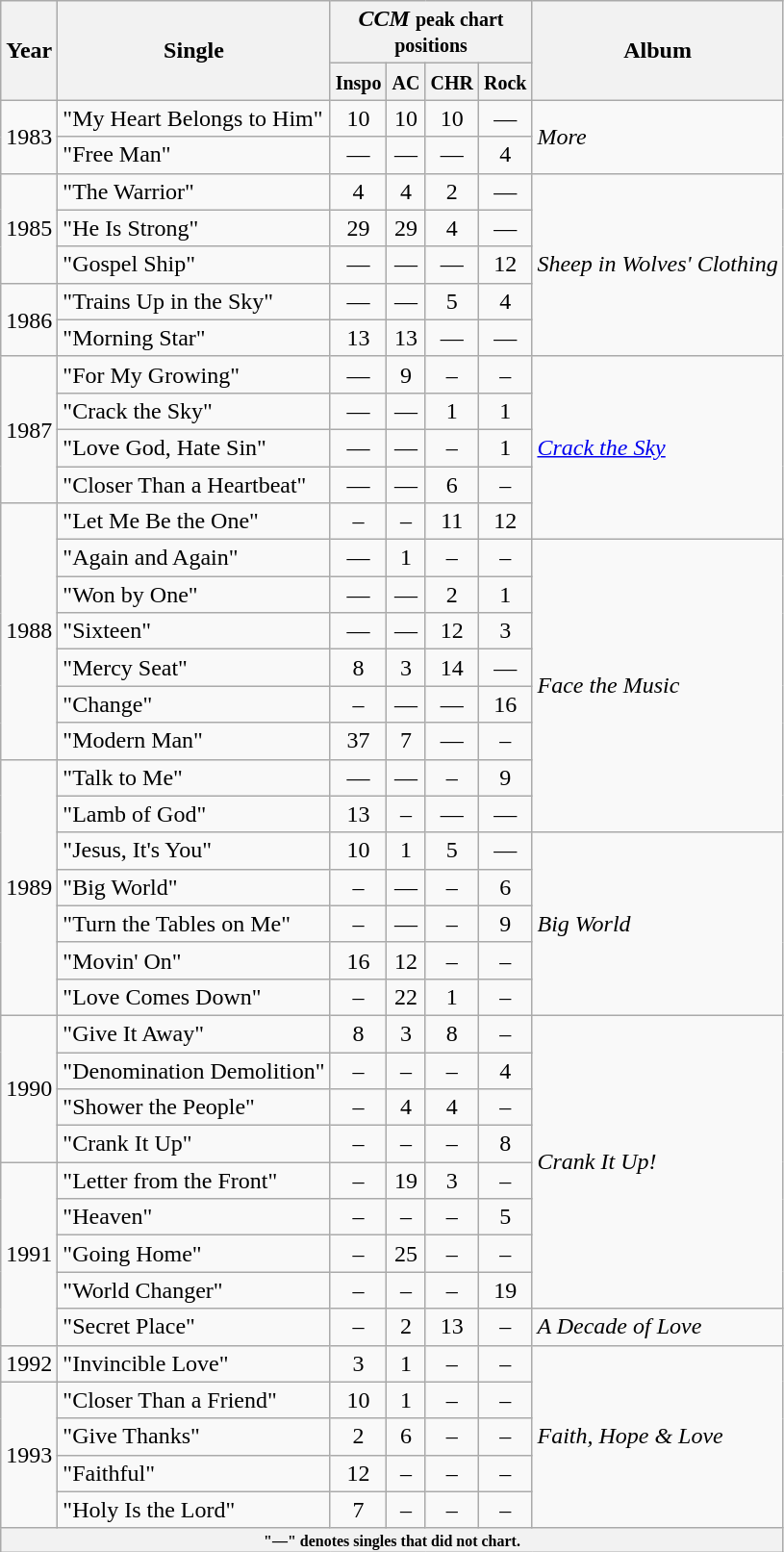<table class="wikitable">
<tr>
<th rowspan="2">Year</th>
<th rowspan="2">Single</th>
<th colspan="4"><em>CCM</em> <small>peak chart positions</small></th>
<th rowspan="2">Album</th>
</tr>
<tr>
<th style="width:1em"><small>Inspo</small></th>
<th style="width:1em"><small>AC</small></th>
<th style="width:1em"><small>CHR</small></th>
<th style="width:1em"><small>Rock</small></th>
</tr>
<tr>
<td rowspan="2">1983</td>
<td>"My Heart Belongs to Him"</td>
<td align="center">10</td>
<td align="center">10</td>
<td align="center">10</td>
<td align="center">—</td>
<td rowspan="2"><em>More</em></td>
</tr>
<tr>
<td>"Free Man"</td>
<td align="center">—</td>
<td align="center">—</td>
<td align="center">—</td>
<td align="center">4</td>
</tr>
<tr>
<td rowspan="3">1985</td>
<td>"The Warrior"</td>
<td align="center">4</td>
<td align="center">4</td>
<td align="center">2</td>
<td align="center">—</td>
<td rowspan="5"><em>Sheep in Wolves' Clothing</em></td>
</tr>
<tr>
<td>"He Is Strong"</td>
<td align="center">29</td>
<td align="center">29</td>
<td align="center">4</td>
<td align="center">—</td>
</tr>
<tr>
<td>"Gospel Ship"</td>
<td align="center">—</td>
<td align="center">—</td>
<td align="center">—</td>
<td align="center">12</td>
</tr>
<tr>
<td rowspan="2">1986</td>
<td>"Trains Up in the Sky"</td>
<td align="center">—</td>
<td align="center">—</td>
<td align="center">5</td>
<td align="center">4</td>
</tr>
<tr>
<td>"Morning Star"</td>
<td align="center">13</td>
<td align="center">13</td>
<td align="center">—</td>
<td align="center">—</td>
</tr>
<tr>
<td rowspan="4">1987</td>
<td>"For My Growing"</td>
<td align="center">—</td>
<td align="center">9</td>
<td align="center">–</td>
<td align="center">–</td>
<td rowspan="5"><em><a href='#'>Crack the Sky</a></em></td>
</tr>
<tr>
<td>"Crack the Sky"</td>
<td align="center">—</td>
<td align="center">—</td>
<td align="center">1</td>
<td align="center">1</td>
</tr>
<tr>
<td>"Love God, Hate Sin"</td>
<td align="center">—</td>
<td align="center">—</td>
<td align="center">–</td>
<td align="center">1</td>
</tr>
<tr>
<td>"Closer Than a Heartbeat"</td>
<td align="center">—</td>
<td align="center">—</td>
<td align="center">6</td>
<td align="center">–</td>
</tr>
<tr>
<td rowspan="7">1988</td>
<td>"Let Me Be the One"</td>
<td align="center">–</td>
<td align="center">–</td>
<td align="center">11</td>
<td align="center">12</td>
</tr>
<tr>
<td>"Again and Again"</td>
<td align="center">—</td>
<td align="center">1</td>
<td align="center">–</td>
<td align="center">–</td>
<td rowspan="8"><em>Face the Music</em></td>
</tr>
<tr>
<td>"Won by One"</td>
<td align="center">—</td>
<td align="center">—</td>
<td align="center">2</td>
<td align="center">1</td>
</tr>
<tr>
<td>"Sixteen"</td>
<td align="center">—</td>
<td align="center">—</td>
<td align="center">12</td>
<td align="center">3</td>
</tr>
<tr>
<td>"Mercy Seat"</td>
<td align="center">8</td>
<td align="center">3</td>
<td align="center">14</td>
<td align="center">—</td>
</tr>
<tr>
<td>"Change"</td>
<td align="center">–</td>
<td align="center">—</td>
<td align="center">—</td>
<td align="center">16</td>
</tr>
<tr>
<td>"Modern Man"</td>
<td align="center">37</td>
<td align="center">7</td>
<td align="center">—</td>
<td align="center">–</td>
</tr>
<tr>
<td rowspan="7">1989</td>
<td>"Talk to Me"</td>
<td align="center">—</td>
<td align="center">—</td>
<td align="center">–</td>
<td align="center">9</td>
</tr>
<tr>
<td>"Lamb of God"</td>
<td align="center">13</td>
<td align="center">–</td>
<td align="center">—</td>
<td align="center">—</td>
</tr>
<tr>
<td>"Jesus, It's You"</td>
<td align="center">10</td>
<td align="center">1</td>
<td align="center">5</td>
<td align="center">—</td>
<td rowspan="5"><em>Big World</em></td>
</tr>
<tr>
<td>"Big World"</td>
<td align="center">–</td>
<td align="center">—</td>
<td align="center">–</td>
<td align="center">6</td>
</tr>
<tr>
<td>"Turn the Tables on Me"</td>
<td align="center">–</td>
<td align="center">—</td>
<td align="center">–</td>
<td align="center">9</td>
</tr>
<tr>
<td>"Movin' On"</td>
<td align="center">16</td>
<td align="center">12</td>
<td align="center">–</td>
<td align="center">–</td>
</tr>
<tr>
<td>"Love Comes Down"</td>
<td align="center">–</td>
<td align="center">22</td>
<td align="center">1</td>
<td align="center">–</td>
</tr>
<tr>
<td rowspan="4">1990</td>
<td>"Give It Away"</td>
<td align="center">8</td>
<td align="center">3</td>
<td align="center">8</td>
<td align="center">–</td>
<td rowspan="8"><em>Crank It Up!</em></td>
</tr>
<tr>
<td>"Denomination Demolition"</td>
<td align="center">–</td>
<td align="center">–</td>
<td align="center">–</td>
<td align="center">4</td>
</tr>
<tr>
<td>"Shower the People"</td>
<td align="center">–</td>
<td align="center">4</td>
<td align="center">4</td>
<td align="center">–</td>
</tr>
<tr>
<td>"Crank It Up"</td>
<td align="center">–</td>
<td align="center">–</td>
<td align="center">–</td>
<td align="center">8</td>
</tr>
<tr>
<td rowspan="5">1991</td>
<td>"Letter from the Front"</td>
<td align="center">–</td>
<td align="center">19</td>
<td align="center">3</td>
<td align="center">–</td>
</tr>
<tr>
<td>"Heaven"</td>
<td align="center">–</td>
<td align="center">–</td>
<td align="center">–</td>
<td align="center">5</td>
</tr>
<tr>
<td>"Going Home"</td>
<td align="center">–</td>
<td align="center">25</td>
<td align="center">–</td>
<td align="center">–</td>
</tr>
<tr>
<td>"World Changer"</td>
<td align="center">–</td>
<td align="center">–</td>
<td align="center">–</td>
<td align="center">19</td>
</tr>
<tr>
<td>"Secret Place"</td>
<td align="center">–</td>
<td align="center">2</td>
<td align="center">13</td>
<td align="center">–</td>
<td rowspan="1"><em>A Decade of Love</em></td>
</tr>
<tr>
<td rowspan="1">1992</td>
<td>"Invincible Love"</td>
<td align="center">3</td>
<td align="center">1</td>
<td align="center">–</td>
<td align="center">–</td>
<td rowspan="5"><em>Faith, Hope & Love</em></td>
</tr>
<tr>
<td rowspan="4">1993</td>
<td>"Closer Than a Friend"</td>
<td align="center">10</td>
<td align="center">1</td>
<td align="center">–</td>
<td align="center">–</td>
</tr>
<tr>
<td>"Give Thanks"</td>
<td align="center">2</td>
<td align="center">6</td>
<td align="center">–</td>
<td align="center">–</td>
</tr>
<tr>
<td>"Faithful"</td>
<td align="center">12</td>
<td align="center">–</td>
<td align="center">–</td>
<td align="center">–</td>
</tr>
<tr>
<td>"Holy Is the Lord"</td>
<td align="center">7</td>
<td align="center">–</td>
<td align="center">–</td>
<td align="center">–</td>
</tr>
<tr>
<th colspan="10" style="font-size: 8pt">"—" denotes singles that did not chart.</th>
</tr>
</table>
